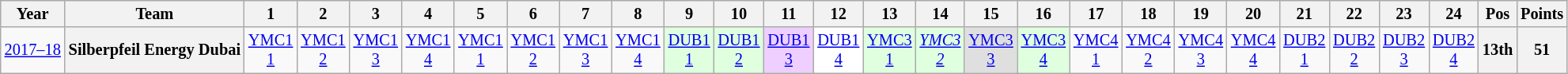<table class="wikitable" style="text-align:center; font-size:85%">
<tr>
<th>Year</th>
<th>Team</th>
<th>1</th>
<th>2</th>
<th>3</th>
<th>4</th>
<th>5</th>
<th>6</th>
<th>7</th>
<th>8</th>
<th>9</th>
<th>10</th>
<th>11</th>
<th>12</th>
<th>13</th>
<th>14</th>
<th>15</th>
<th>16</th>
<th>17</th>
<th>18</th>
<th>19</th>
<th>20</th>
<th>21</th>
<th>22</th>
<th>23</th>
<th>24</th>
<th>Pos</th>
<th>Points</th>
</tr>
<tr>
<td nowrap><a href='#'>2017–18</a></td>
<th nowrap>Silberpfeil Energy Dubai</th>
<td><a href='#'>YMC1<br>1</a></td>
<td><a href='#'>YMC1<br>2</a></td>
<td><a href='#'>YMC1<br>3</a></td>
<td><a href='#'>YMC1<br>4</a></td>
<td><a href='#'>YMC1<br>1</a></td>
<td><a href='#'>YMC1<br>2</a></td>
<td><a href='#'>YMC1<br>3</a></td>
<td><a href='#'>YMC1<br>4</a></td>
<td style="background:#dfffdf"><a href='#'>DUB1<br>1</a><br></td>
<td style="background:#dfffdf"><a href='#'>DUB1<br>2</a><br></td>
<td style="background:#efcfff"><a href='#'>DUB1<br>3</a><br></td>
<td style="background:#ffffff"><a href='#'>DUB1<br>4</a><br></td>
<td style="background:#dfffdf"><a href='#'>YMC3<br>1</a><br></td>
<td style="background:#dfffdf"><em><a href='#'>YMC3<br>2</a></em><br></td>
<td style="background:#dfdfdf"><a href='#'>YMC3<br>3</a><br></td>
<td style="background:#dfffdf"><a href='#'>YMC3<br>4</a><br></td>
<td><a href='#'>YMC4<br>1</a></td>
<td><a href='#'>YMC4<br>2</a></td>
<td><a href='#'>YMC4<br>3</a></td>
<td><a href='#'>YMC4<br>4</a></td>
<td><a href='#'>DUB2<br>1</a></td>
<td><a href='#'>DUB2<br>2</a></td>
<td><a href='#'>DUB2<br>3</a></td>
<td><a href='#'>DUB2<br>4</a></td>
<th>13th</th>
<th>51</th>
</tr>
</table>
